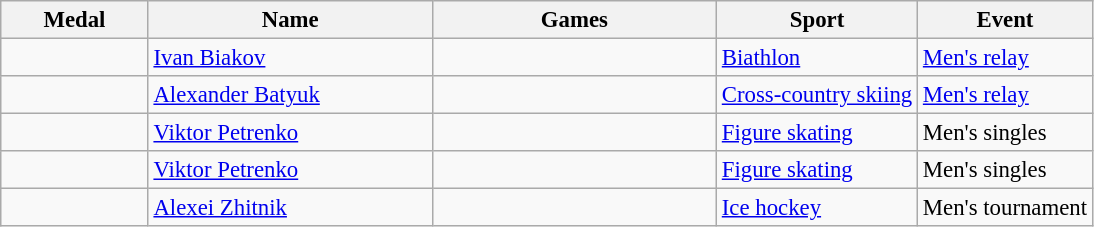<table class="wikitable sortable" style="font-size: 95%;">
<tr>
<th style="width:6em">Medal</th>
<th style="width:12em">Name</th>
<th style="width:12em">Games</th>
<th>Sport</th>
<th>Event</th>
</tr>
<tr>
<td></td>
<td><a href='#'>Ivan Biakov</a></td>
<td></td>
<td> <a href='#'>Biathlon</a></td>
<td><a href='#'>Men's relay</a></td>
</tr>
<tr>
<td></td>
<td><a href='#'>Alexander Batyuk</a></td>
<td></td>
<td> <a href='#'>Cross-country skiing</a></td>
<td><a href='#'>Men's relay</a></td>
</tr>
<tr>
<td></td>
<td><a href='#'>Viktor Petrenko</a></td>
<td></td>
<td> <a href='#'>Figure skating</a></td>
<td>Men's singles</td>
</tr>
<tr>
<td></td>
<td><a href='#'>Viktor Petrenko</a></td>
<td></td>
<td> <a href='#'>Figure skating</a></td>
<td>Men's singles</td>
</tr>
<tr>
<td></td>
<td><a href='#'>Alexei Zhitnik</a></td>
<td></td>
<td> <a href='#'>Ice hockey</a></td>
<td>Men's tournament</td>
</tr>
</table>
